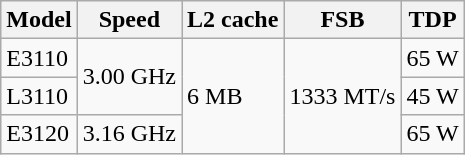<table class="wikitable sortable">
<tr>
<th scope="col">Model</th>
<th scope="col">Speed</th>
<th scope="col">L2 cache</th>
<th scope="col">FSB</th>
<th scope="col">TDP</th>
</tr>
<tr>
<td>E3110</td>
<td rowspan="2">3.00 GHz</td>
<td rowspan="3">6 MB</td>
<td rowspan="3">1333 MT/s</td>
<td>65 W</td>
</tr>
<tr>
<td>L3110</td>
<td>45 W</td>
</tr>
<tr>
<td>E3120</td>
<td>3.16 GHz</td>
<td>65 W</td>
</tr>
</table>
